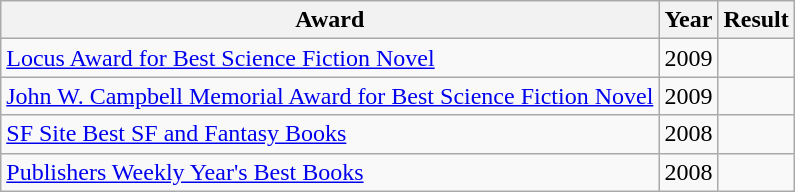<table class="wikitable sortable">
<tr>
<th>Award</th>
<th>Year</th>
<th>Result</th>
</tr>
<tr>
<td><a href='#'>Locus Award for Best Science Fiction Novel</a></td>
<td>2009</td>
<td></td>
</tr>
<tr>
<td><a href='#'>John W. Campbell Memorial Award for Best Science Fiction Novel</a></td>
<td>2009</td>
<td></td>
</tr>
<tr>
<td><a href='#'>SF Site Best SF and Fantasy Books</a></td>
<td>2008</td>
<td></td>
</tr>
<tr>
<td><a href='#'>Publishers Weekly Year's Best Books</a></td>
<td>2008</td>
<td></td>
</tr>
</table>
